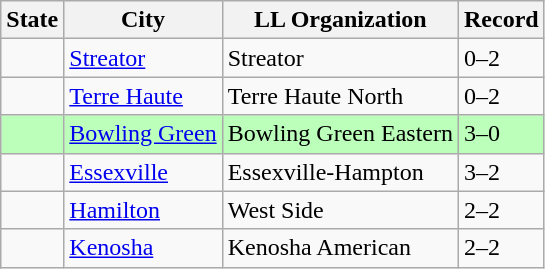<table class="wikitable">
<tr>
<th>State</th>
<th>City</th>
<th>LL Organization</th>
<th>Record</th>
</tr>
<tr>
<td><strong></strong></td>
<td><a href='#'>Streator</a></td>
<td>Streator</td>
<td>0–2</td>
</tr>
<tr>
<td><strong></strong></td>
<td><a href='#'>Terre Haute</a></td>
<td>Terre Haute North</td>
<td>0–2</td>
</tr>
<tr bgcolor="bbffbb">
<td><strong></strong></td>
<td><a href='#'>Bowling Green</a></td>
<td>Bowling Green Eastern</td>
<td>3–0</td>
</tr>
<tr>
<td><strong></strong></td>
<td><a href='#'>Essexville</a></td>
<td>Essexville-Hampton</td>
<td>3–2</td>
</tr>
<tr>
<td><strong></strong></td>
<td><a href='#'>Hamilton</a></td>
<td>West Side</td>
<td>2–2</td>
</tr>
<tr>
<td><strong></strong></td>
<td><a href='#'>Kenosha</a></td>
<td>Kenosha American</td>
<td>2–2</td>
</tr>
</table>
